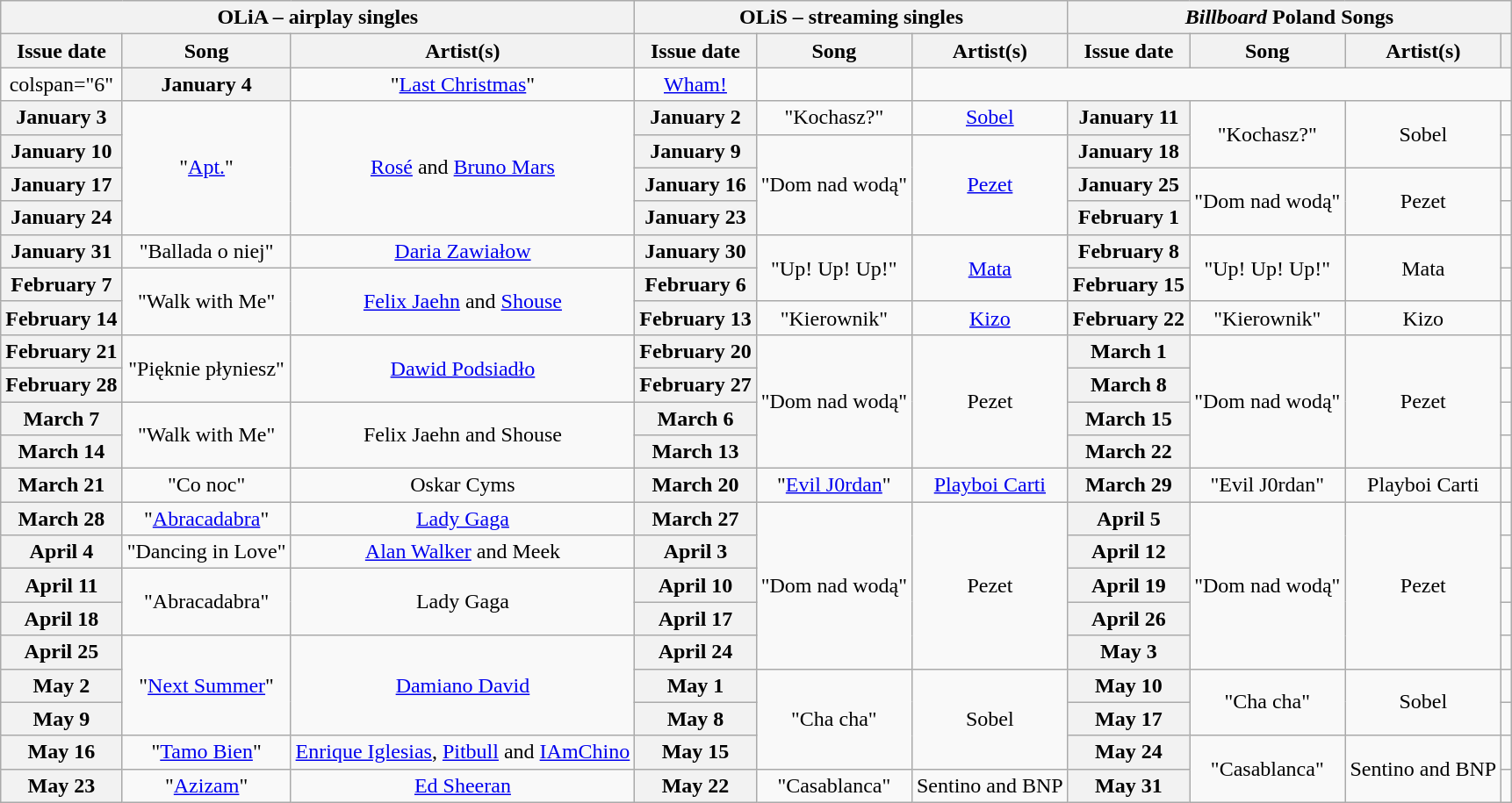<table class="wikitable plainrowheaders" style="text-align: center">
<tr>
<th colspan="3">OLiA – airplay singles</th>
<th colspan="3">OLiS – streaming singles</th>
<th colspan="4"><em>Billboard</em> Poland Songs</th>
</tr>
<tr>
<th>Issue date</th>
<th>Song</th>
<th>Artist(s)</th>
<th>Issue date</th>
<th>Song</th>
<th>Artist(s)</th>
<th>Issue date</th>
<th>Song</th>
<th>Artist(s)</th>
<th></th>
</tr>
<tr>
<td>colspan="6" </td>
<th scope="row">January 4</th>
<td>"<a href='#'>Last Christmas</a>"</td>
<td><a href='#'>Wham!</a></td>
<td></td>
</tr>
<tr>
<th scope="row">January 3</th>
<td rowspan="4">"<a href='#'>Apt.</a>"</td>
<td rowspan="4"><a href='#'>Rosé</a> and <a href='#'>Bruno Mars</a></td>
<th scope="row">January 2</th>
<td>"Kochasz?"</td>
<td><a href='#'>Sobel</a></td>
<th scope="row">January 11</th>
<td rowspan="2">"Kochasz?"</td>
<td rowspan="2">Sobel</td>
<td></td>
</tr>
<tr>
<th scope="row">January 10</th>
<th scope="row">January 9</th>
<td rowspan="3">"Dom nad wodą"</td>
<td rowspan="3"><a href='#'>Pezet</a></td>
<th scope="row">January 18</th>
<td></td>
</tr>
<tr>
<th scope="row">January 17</th>
<th scope="row">January 16</th>
<th scope="row">January 25</th>
<td rowspan="2">"Dom nad wodą"</td>
<td rowspan="2">Pezet</td>
<td></td>
</tr>
<tr>
<th scope="row">January 24</th>
<th scope="row">January 23</th>
<th scope="row">February 1</th>
<td></td>
</tr>
<tr>
<th scope="row">January 31</th>
<td>"Ballada o niej"</td>
<td><a href='#'>Daria Zawiałow</a></td>
<th scope="row">January 30</th>
<td rowspan="2">"Up! Up! Up!"</td>
<td rowspan="2"><a href='#'>Mata</a></td>
<th scope="row">February 8</th>
<td rowspan="2">"Up! Up! Up!"</td>
<td rowspan="2">Mata</td>
<td></td>
</tr>
<tr>
<th scope="row">February 7</th>
<td rowspan="2">"Walk with Me"</td>
<td rowspan="2"><a href='#'>Felix Jaehn</a> and <a href='#'>Shouse</a></td>
<th scope="row">February 6</th>
<th scope="row">February 15</th>
<td></td>
</tr>
<tr>
<th scope="row">February 14</th>
<th scope="row">February 13</th>
<td>"Kierownik"</td>
<td><a href='#'>Kizo</a></td>
<th scope="row">February 22</th>
<td>"Kierownik"</td>
<td>Kizo</td>
<td></td>
</tr>
<tr>
<th scope="row">February 21</th>
<td rowspan="2">"Pięknie płyniesz"</td>
<td rowspan="2"><a href='#'>Dawid Podsiadło</a></td>
<th scope="row">February 20</th>
<td rowspan="4">"Dom nad wodą"</td>
<td rowspan="4">Pezet</td>
<th scope="row">March 1</th>
<td rowspan="4">"Dom nad wodą"</td>
<td rowspan="4">Pezet</td>
<td></td>
</tr>
<tr>
<th scope="row">February 28</th>
<th scope="row">February 27</th>
<th scope="row">March 8</th>
<td></td>
</tr>
<tr>
<th scope="row">March 7</th>
<td rowspan="2">"Walk with Me"</td>
<td rowspan="2">Felix Jaehn and Shouse</td>
<th scope="row">March 6</th>
<th scope="row">March 15</th>
<td></td>
</tr>
<tr>
<th scope="row">March 14</th>
<th scope="row">March 13</th>
<th scope="row">March 22</th>
<td></td>
</tr>
<tr>
<th scope="row">March 21</th>
<td>"Co noc"</td>
<td>Oskar Cyms</td>
<th scope="row">March 20</th>
<td>"<a href='#'>Evil J0rdan</a>"</td>
<td><a href='#'>Playboi Carti</a></td>
<th scope="row">March 29</th>
<td>"Evil J0rdan"</td>
<td>Playboi Carti</td>
<td></td>
</tr>
<tr>
<th scope="row">March 28</th>
<td>"<a href='#'>Abracadabra</a>"</td>
<td><a href='#'>Lady Gaga</a></td>
<th scope="row">March 27</th>
<td rowspan="5">"Dom nad wodą"</td>
<td rowspan="5">Pezet</td>
<th scope="row">April 5</th>
<td rowspan="5">"Dom nad wodą"</td>
<td rowspan="5">Pezet</td>
<td></td>
</tr>
<tr>
<th scope="row">April 4</th>
<td>"Dancing in Love"</td>
<td><a href='#'>Alan Walker</a> and Meek</td>
<th scope="row">April 3</th>
<th scope="row">April 12</th>
<td></td>
</tr>
<tr>
<th scope="row">April 11</th>
<td rowspan="2">"Abracadabra"</td>
<td rowspan="2">Lady Gaga</td>
<th scope="row">April 10</th>
<th scope="row">April 19</th>
<td></td>
</tr>
<tr>
<th scope="row">April 18</th>
<th scope="row">April 17</th>
<th scope="row">April 26</th>
<td></td>
</tr>
<tr>
<th scope="row">April 25</th>
<td rowspan="3">"<a href='#'>Next Summer</a>"</td>
<td rowspan="3"><a href='#'>Damiano David</a></td>
<th scope="row">April 24</th>
<th scope="row">May 3</th>
<td></td>
</tr>
<tr>
<th scope="row">May 2</th>
<th scope="row">May 1</th>
<td rowspan="3">"Cha cha"</td>
<td rowspan="3">Sobel</td>
<th scope="row">May 10</th>
<td rowspan="2">"Cha cha"</td>
<td rowspan="2">Sobel</td>
<td></td>
</tr>
<tr>
<th scope="row">May 9</th>
<th scope="row">May 8</th>
<th scope="row">May 17</th>
<td></td>
</tr>
<tr>
<th scope="row">May 16</th>
<td>"<a href='#'>Tamo Bien</a>"</td>
<td><a href='#'>Enrique Iglesias</a>, <a href='#'>Pitbull</a> and <a href='#'>IAmChino</a></td>
<th scope="row">May 15</th>
<th scope="row">May 24</th>
<td rowspan="2">"Casablanca"</td>
<td rowspan="2">Sentino and BNP</td>
<td></td>
</tr>
<tr>
<th scope="row">May 23</th>
<td>"<a href='#'>Azizam</a>"</td>
<td><a href='#'>Ed Sheeran</a></td>
<th scope="row">May 22</th>
<td>"Casablanca"</td>
<td>Sentino and BNP</td>
<th scope="row">May 31</th>
<td></td>
</tr>
</table>
